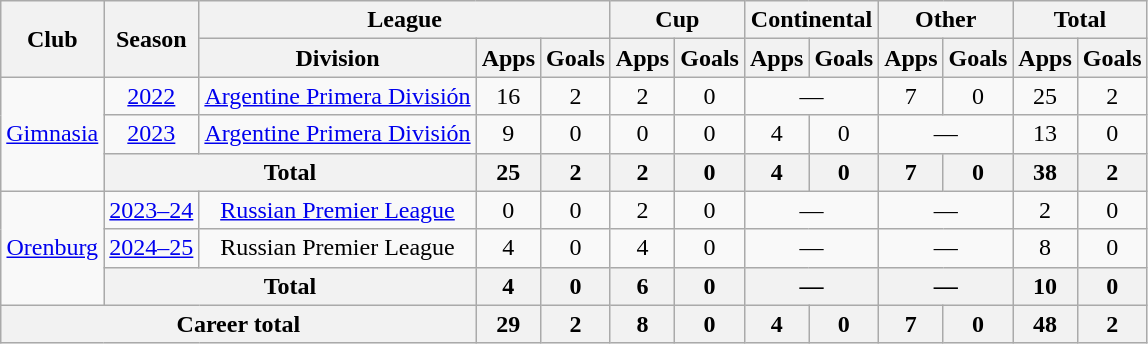<table class="wikitable" style="text-align: center;">
<tr>
<th rowspan="2">Club</th>
<th rowspan="2">Season</th>
<th colspan="3">League</th>
<th colspan="2">Cup</th>
<th colspan="2">Continental</th>
<th colspan="2">Other</th>
<th colspan="2">Total</th>
</tr>
<tr>
<th>Division</th>
<th>Apps</th>
<th>Goals</th>
<th>Apps</th>
<th>Goals</th>
<th>Apps</th>
<th>Goals</th>
<th>Apps</th>
<th>Goals</th>
<th>Apps</th>
<th>Goals</th>
</tr>
<tr>
<td rowspan="3"><a href='#'>Gimnasia</a></td>
<td><a href='#'>2022</a></td>
<td><a href='#'>Argentine Primera División</a></td>
<td>16</td>
<td>2</td>
<td>2</td>
<td>0</td>
<td colspan="2">—</td>
<td>7</td>
<td>0</td>
<td>25</td>
<td>2</td>
</tr>
<tr>
<td><a href='#'>2023</a></td>
<td><a href='#'>Argentine Primera División</a></td>
<td>9</td>
<td>0</td>
<td>0</td>
<td>0</td>
<td>4</td>
<td>0</td>
<td colspan="2">—</td>
<td>13</td>
<td>0</td>
</tr>
<tr>
<th colspan="2">Total</th>
<th>25</th>
<th>2</th>
<th>2</th>
<th>0</th>
<th>4</th>
<th>0</th>
<th>7</th>
<th>0</th>
<th>38</th>
<th>2</th>
</tr>
<tr>
<td rowspan="3"><a href='#'>Orenburg</a></td>
<td><a href='#'>2023–24</a></td>
<td><a href='#'>Russian Premier League</a></td>
<td>0</td>
<td>0</td>
<td>2</td>
<td>0</td>
<td colspan="2">—</td>
<td colspan="2">—</td>
<td>2</td>
<td>0</td>
</tr>
<tr>
<td><a href='#'>2024–25</a></td>
<td>Russian Premier League</td>
<td>4</td>
<td>0</td>
<td>4</td>
<td>0</td>
<td colspan="2">—</td>
<td colspan="2">—</td>
<td>8</td>
<td>0</td>
</tr>
<tr>
<th colspan="2">Total</th>
<th>4</th>
<th>0</th>
<th>6</th>
<th>0</th>
<th colspan="2">—</th>
<th colspan="2">—</th>
<th>10</th>
<th>0</th>
</tr>
<tr>
<th colspan="3">Career total</th>
<th>29</th>
<th>2</th>
<th>8</th>
<th>0</th>
<th>4</th>
<th>0</th>
<th>7</th>
<th>0</th>
<th>48</th>
<th>2</th>
</tr>
</table>
